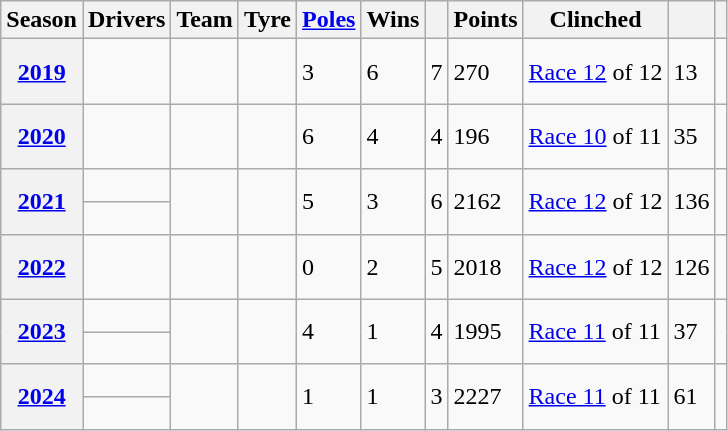<table class="wikitable">
<tr>
<th>Season</th>
<th>Drivers</th>
<th>Team</th>
<th>Tyre</th>
<th><a href='#'>Poles</a></th>
<th>Wins</th>
<th></th>
<th>Points</th>
<th>Clinched</th>
<th></th>
<th></th>
</tr>
<tr>
<th><a href='#'>2019</a></th>
<td></td>
<td></td>
<td></td>
<td>3</td>
<td>6</td>
<td>7</td>
<td>270</td>
<td><a href='#'>Race 12</a> of 12</td>
<td>13</td>
<td><br><br></td>
</tr>
<tr>
<th><a href='#'>2020</a></th>
<td></td>
<td></td>
<td></td>
<td>6</td>
<td>4</td>
<td>4</td>
<td>196</td>
<td><a href='#'>Race 10</a> of 11</td>
<td>35</td>
<td><br><br></td>
</tr>
<tr>
<th rowspan="2"><a href='#'>2021</a></th>
<td></td>
<td rowspan="2"></td>
<td rowspan="2"></td>
<td rowspan="2">5</td>
<td rowspan="2">3</td>
<td rowspan="2">6</td>
<td rowspan="2">2162</td>
<td rowspan="2"><a href='#'>Race 12</a> of 12</td>
<td rowspan="2">136</td>
<td rowspan="2"><br><br></td>
</tr>
<tr>
<td></td>
</tr>
<tr>
<th><a href='#'>2022</a></th>
<td></td>
<td></td>
<td></td>
<td>0</td>
<td>2</td>
<td>5</td>
<td>2018</td>
<td><a href='#'>Race 12</a> of 12</td>
<td>126</td>
<td><br><br></td>
</tr>
<tr>
<th rowspan="2"><a href='#'>2023</a></th>
<td></td>
<td rowspan="2"></td>
<td rowspan="2"></td>
<td rowspan="2">4</td>
<td rowspan="2">1</td>
<td rowspan="2">4</td>
<td rowspan="2">1995</td>
<td rowspan="2"><a href='#'>Race 11</a> of 11</td>
<td rowspan="2">37</td>
<td rowspan="2"><br><br></td>
</tr>
<tr>
<td></td>
</tr>
<tr>
<th rowspan="2"><a href='#'>2024</a></th>
<td></td>
<td rowspan="2"></td>
<td rowspan="2"></td>
<td rowspan="2">1</td>
<td rowspan="2">1</td>
<td rowspan="2">3</td>
<td rowspan="2">2227</td>
<td rowspan="2"><a href='#'>Race 11</a> of 11</td>
<td rowspan="2">61</td>
<td rowspan="2"><br><br></td>
</tr>
<tr>
<td></td>
</tr>
</table>
